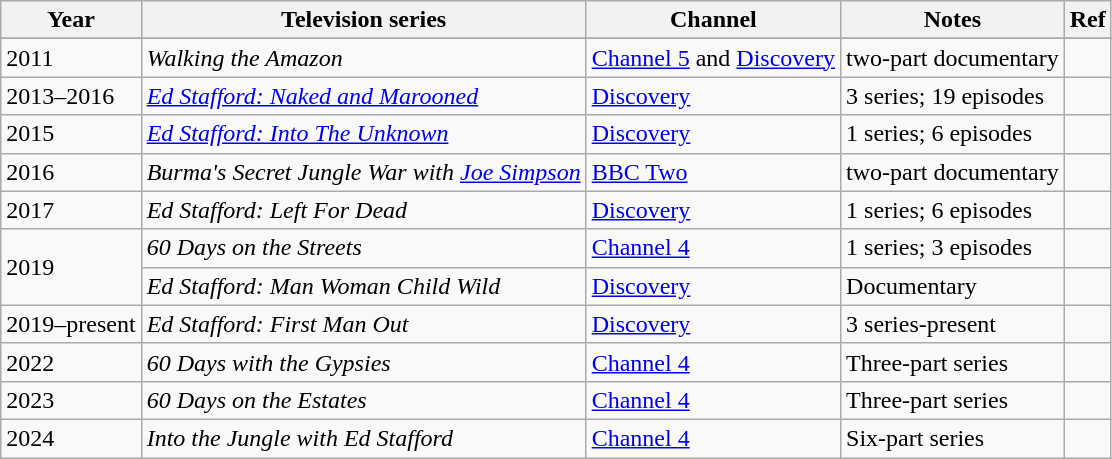<table class="wikitable">
<tr>
<th>Year</th>
<th>Television series</th>
<th>Channel</th>
<th>Notes</th>
<th>Ref</th>
</tr>
<tr>
</tr>
<tr>
<td>2011</td>
<td><em> Walking the Amazon</em></td>
<td><a href='#'>Channel 5</a> and <a href='#'>Discovery</a></td>
<td>two-part documentary</td>
<td></td>
</tr>
<tr Host>
<td>2013–2016</td>
<td><em><a href='#'>Ed Stafford: Naked and Marooned</a></em></td>
<td><a href='#'>Discovery</a></td>
<td>3 series; 19 episodes</td>
<td></td>
</tr>
<tr>
<td>2015</td>
<td><em> <a href='#'>Ed Stafford: Into The Unknown</a></em></td>
<td><a href='#'>Discovery</a></td>
<td>1 series; 6 episodes</td>
<td></td>
</tr>
<tr>
<td>2016</td>
<td><em> Burma's Secret Jungle War with <a href='#'>Joe Simpson</a></em></td>
<td><a href='#'>BBC Two</a></td>
<td>two-part documentary</td>
<td></td>
</tr>
<tr>
<td>2017</td>
<td><em>  Ed Stafford: Left For Dead</em></td>
<td><a href='#'>Discovery</a></td>
<td>1 series; 6 episodes</td>
<td></td>
</tr>
<tr>
<td rowspan="2">2019</td>
<td><em>  60 Days on the Streets</em></td>
<td><a href='#'>Channel 4</a></td>
<td>1 series; 3 episodes</td>
<td></td>
</tr>
<tr>
<td><em>  Ed Stafford: Man Woman Child Wild</em></td>
<td><a href='#'>Discovery</a></td>
<td>Documentary</td>
<td></td>
</tr>
<tr>
<td>2019–present</td>
<td><em>  Ed Stafford: First Man Out</em></td>
<td><a href='#'>Discovery</a></td>
<td>3 series-present</td>
<td></td>
</tr>
<tr>
<td>2022</td>
<td><em>  60 Days with the Gypsies</em></td>
<td><a href='#'>Channel 4</a></td>
<td>Three-part series</td>
<td></td>
</tr>
<tr>
<td>2023</td>
<td><em>  60 Days on the Estates</em></td>
<td><a href='#'>Channel 4</a></td>
<td>Three-part series</td>
<td></td>
</tr>
<tr>
<td>2024</td>
<td><em>  Into the Jungle with Ed Stafford</em></td>
<td><a href='#'>Channel 4</a></td>
<td>Six-part series</td>
<td></td>
</tr>
</table>
